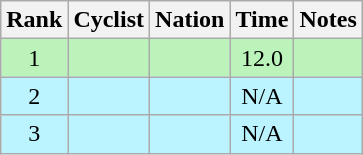<table class="wikitable sortable" style="text-align:center">
<tr>
<th>Rank</th>
<th>Cyclist</th>
<th>Nation</th>
<th>Time</th>
<th>Notes</th>
</tr>
<tr bgcolor=bbf3bb>
<td>1</td>
<td align=left></td>
<td align=left></td>
<td>12.0</td>
<td></td>
</tr>
<tr bgcolor=bbf3ff>
<td>2</td>
<td align=left></td>
<td align=left></td>
<td>N/A</td>
<td></td>
</tr>
<tr bgcolor=bbf3ff>
<td>3</td>
<td align=left></td>
<td align=left></td>
<td>N/A</td>
<td></td>
</tr>
</table>
